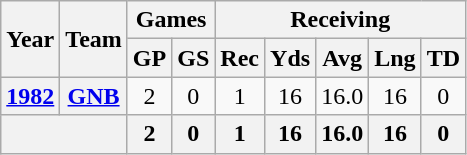<table class="wikitable" style="text-align:center">
<tr>
<th rowspan="2">Year</th>
<th rowspan="2">Team</th>
<th colspan="2">Games</th>
<th colspan="5">Receiving</th>
</tr>
<tr>
<th>GP</th>
<th>GS</th>
<th>Rec</th>
<th>Yds</th>
<th>Avg</th>
<th>Lng</th>
<th>TD</th>
</tr>
<tr>
<th><a href='#'>1982</a></th>
<th><a href='#'>GNB</a></th>
<td>2</td>
<td>0</td>
<td>1</td>
<td>16</td>
<td>16.0</td>
<td>16</td>
<td>0</td>
</tr>
<tr>
<th colspan="2"></th>
<th>2</th>
<th>0</th>
<th>1</th>
<th>16</th>
<th>16.0</th>
<th>16</th>
<th>0</th>
</tr>
</table>
